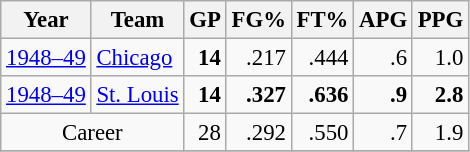<table class="wikitable sortable" style="font-size:95%; text-align:right;">
<tr>
<th>Year</th>
<th>Team</th>
<th>GP</th>
<th>FG%</th>
<th>FT%</th>
<th>APG</th>
<th>PPG</th>
</tr>
<tr>
<td style="text-align:left;"><a href='#'>1948–49</a></td>
<td style="text-align:left;"><a href='#'>Chicago</a></td>
<td><strong>14</strong></td>
<td>.217</td>
<td>.444</td>
<td>.6</td>
<td>1.0</td>
</tr>
<tr>
<td style="text-align:left;"><a href='#'>1948–49</a></td>
<td style="text-align:left;"><a href='#'>St. Louis</a></td>
<td><strong>14</strong></td>
<td><strong>.327</strong></td>
<td><strong>.636</strong></td>
<td><strong>.9</strong></td>
<td><strong>2.8</strong></td>
</tr>
<tr>
<td style="text-align:center;" colspan="2">Career</td>
<td>28</td>
<td>.292</td>
<td>.550</td>
<td>.7</td>
<td>1.9</td>
</tr>
<tr>
</tr>
</table>
